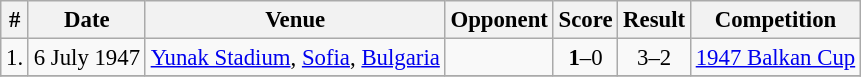<table class="wikitable" style="font-size: 95%;">
<tr>
<th>#</th>
<th>Date</th>
<th>Venue</th>
<th>Opponent</th>
<th>Score</th>
<th>Result</th>
<th>Competition</th>
</tr>
<tr>
<td>1.</td>
<td>6 July 1947</td>
<td><a href='#'>Yunak Stadium</a>, <a href='#'>Sofia</a>, <a href='#'>Bulgaria</a></td>
<td></td>
<td align=center><strong>1</strong>–0</td>
<td align=center>3–2</td>
<td><a href='#'>1947 Balkan Cup</a></td>
</tr>
<tr>
</tr>
</table>
